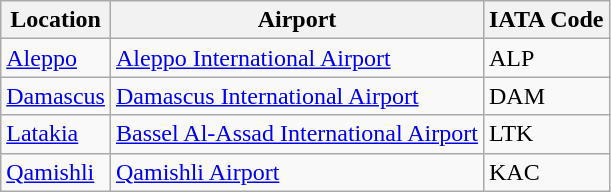<table class="wikitable">
<tr>
<th>Location</th>
<th>Airport</th>
<th>IATA Code</th>
</tr>
<tr>
<td><a href='#'>Aleppo</a></td>
<td><a href='#'>Aleppo International Airport</a></td>
<td>ALP</td>
</tr>
<tr>
<td><a href='#'>Damascus</a></td>
<td><a href='#'>Damascus International Airport</a></td>
<td>DAM</td>
</tr>
<tr>
<td><a href='#'>Latakia</a></td>
<td><a href='#'>Bassel Al-Assad International Airport</a></td>
<td>LTK</td>
</tr>
<tr>
<td><a href='#'>Qamishli</a></td>
<td><a href='#'>Qamishli Airport</a></td>
<td>KAC</td>
</tr>
</table>
